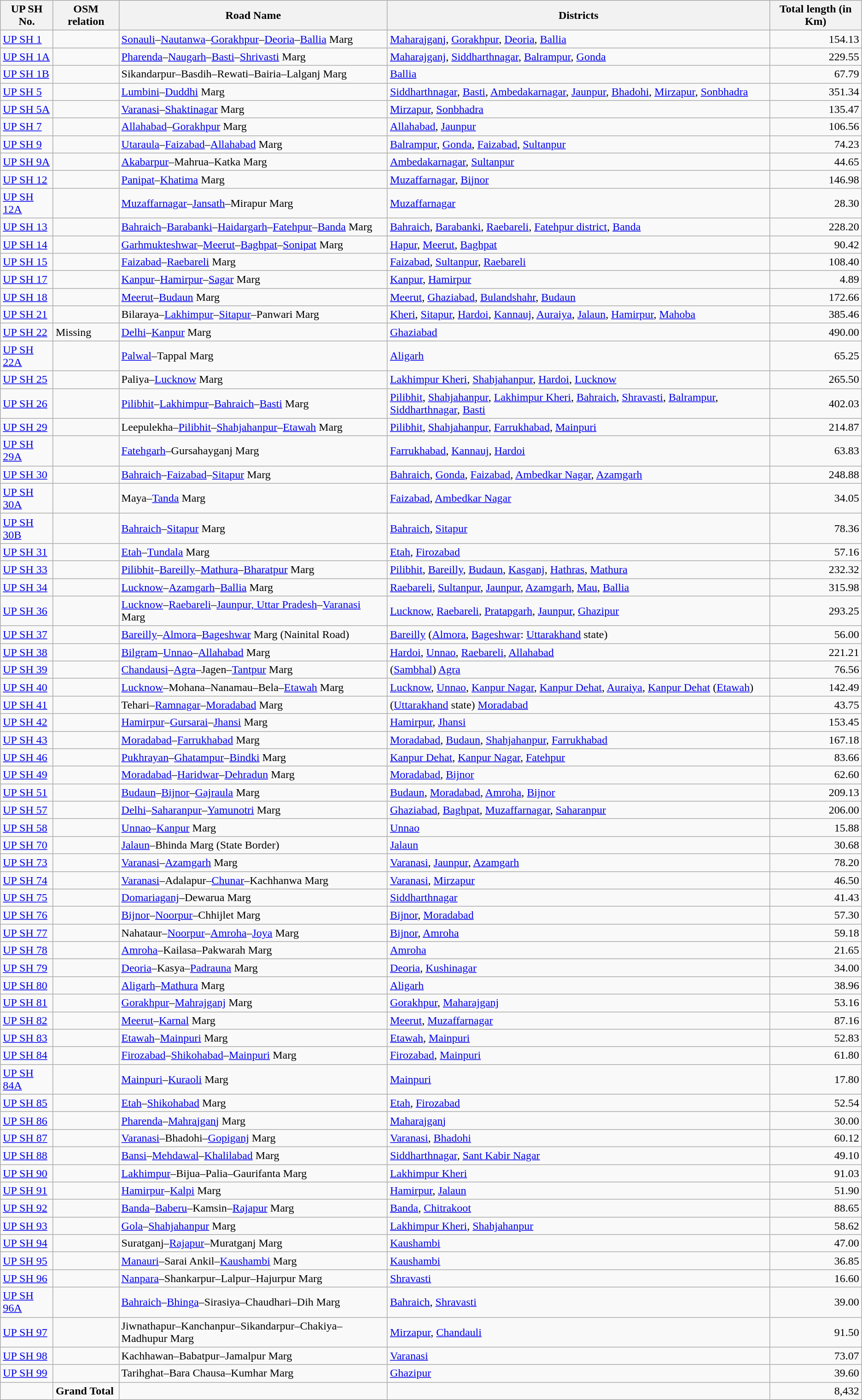<table class="wikitable sortable">
<tr>
<th>UP SH No.</th>
<th>OSM relation</th>
<th>Road Name</th>
<th>Districts</th>
<th>Total length (in Km)</th>
</tr>
<tr>
<td><a href='#'>UP SH 1</a></td>
<td></td>
<td><a href='#'>Sonauli</a>–<a href='#'>Nautanwa</a>–<a href='#'>Gorakhpur</a>–<a href='#'>Deoria</a>–<a href='#'>Ballia</a> Marg</td>
<td><a href='#'>Maharajganj</a>, <a href='#'>Gorakhpur</a>, <a href='#'>Deoria</a>, <a href='#'>Ballia</a></td>
<td align="right">154.13</td>
</tr>
<tr>
<td><a href='#'>UP SH 1A</a></td>
<td></td>
<td><a href='#'>Pharenda</a>–<a href='#'>Naugarh</a>–<a href='#'>Basti</a>–<a href='#'>Shrivasti</a> Marg</td>
<td><a href='#'>Maharajganj</a>, <a href='#'>Siddharthnagar</a>, <a href='#'>Balrampur</a>, <a href='#'>Gonda</a></td>
<td align="right">229.55</td>
</tr>
<tr>
<td><a href='#'>UP SH 1B</a></td>
<td></td>
<td>Sikandarpur–Basdih–Rewati–Bairia–Lalganj Marg</td>
<td><a href='#'>Ballia</a></td>
<td align="right">67.79</td>
</tr>
<tr>
<td><a href='#'>UP SH 5</a></td>
<td></td>
<td><a href='#'>Lumbini</a>–<a href='#'>Duddhi</a> Marg</td>
<td><a href='#'>Siddharthnagar</a>, <a href='#'>Basti</a>, <a href='#'>Ambedakarnagar</a>, <a href='#'>Jaunpur</a>, <a href='#'>Bhadohi</a>, <a href='#'>Mirzapur</a>, <a href='#'>Sonbhadra</a></td>
<td align="right">351.34</td>
</tr>
<tr>
<td><a href='#'>UP SH 5A</a></td>
<td></td>
<td><a href='#'>Varanasi</a>–<a href='#'>Shaktinagar</a> Marg</td>
<td><a href='#'>Mirzapur</a>, <a href='#'>Sonbhadra</a></td>
<td align="right">135.47</td>
</tr>
<tr>
<td><a href='#'>UP SH 7</a></td>
<td></td>
<td><a href='#'>Allahabad</a>–<a href='#'>Gorakhpur</a> Marg</td>
<td><a href='#'>Allahabad</a>, <a href='#'>Jaunpur</a></td>
<td align="right">106.56</td>
</tr>
<tr>
<td><a href='#'>UP SH 9</a></td>
<td></td>
<td><a href='#'>Utaraula</a>–<a href='#'>Faizabad</a>–<a href='#'>Allahabad</a> Marg</td>
<td><a href='#'>Balrampur</a>, <a href='#'>Gonda</a>, <a href='#'>Faizabad</a>, <a href='#'>Sultanpur</a></td>
<td align="right">74.23</td>
</tr>
<tr>
<td><a href='#'>UP SH 9A</a></td>
<td></td>
<td><a href='#'>Akabarpur</a>–Mahrua–Katka Marg</td>
<td><a href='#'>Ambedakarnagar</a>, <a href='#'>Sultanpur</a></td>
<td align="right">44.65</td>
</tr>
<tr>
<td><a href='#'>UP SH 12</a></td>
<td></td>
<td><a href='#'>Panipat</a>–<a href='#'>Khatima</a> Marg</td>
<td><a href='#'>Muzaffarnagar</a>, <a href='#'>Bijnor</a></td>
<td align="right">146.98</td>
</tr>
<tr>
<td><a href='#'>UP SH 12A</a></td>
<td></td>
<td><a href='#'>Muzaffarnagar</a>–<a href='#'>Jansath</a>–Mirapur Marg</td>
<td><a href='#'>Muzaffarnagar</a></td>
<td align="right">28.30</td>
</tr>
<tr>
<td><a href='#'>UP SH 13</a></td>
<td></td>
<td><a href='#'>Bahraich</a>–<a href='#'>Barabanki</a>–<a href='#'>Haidargarh</a>–<a href='#'>Fatehpur</a>–<a href='#'>Banda</a> Marg</td>
<td><a href='#'>Bahraich</a>, <a href='#'>Barabanki</a>, <a href='#'>Raebareli</a>, <a href='#'>Fatehpur district</a>, <a href='#'>Banda</a></td>
<td align="right">228.20</td>
</tr>
<tr>
<td><a href='#'>UP SH 14</a></td>
<td></td>
<td><a href='#'>Garhmukteshwar</a>–<a href='#'>Meerut</a>–<a href='#'>Baghpat</a>–<a href='#'>Sonipat</a> Marg</td>
<td><a href='#'>Hapur</a>, <a href='#'>Meerut</a>, <a href='#'>Baghpat</a></td>
<td align="right">90.42</td>
</tr>
<tr>
<td><a href='#'>UP SH 15</a></td>
<td></td>
<td><a href='#'>Faizabad</a>–<a href='#'>Raebareli</a> Marg</td>
<td><a href='#'>Faizabad</a>, <a href='#'>Sultanpur</a>, <a href='#'>Raebareli</a></td>
<td align="right">108.40</td>
</tr>
<tr>
<td><a href='#'>UP SH 17</a></td>
<td></td>
<td><a href='#'>Kanpur</a>–<a href='#'>Hamirpur</a>–<a href='#'>Sagar</a> Marg</td>
<td><a href='#'>Kanpur</a>, <a href='#'>Hamirpur</a></td>
<td align="right">4.89</td>
</tr>
<tr>
<td><a href='#'>UP SH 18</a></td>
<td></td>
<td><a href='#'>Meerut</a>–<a href='#'>Budaun</a> Marg</td>
<td><a href='#'>Meerut</a>, <a href='#'>Ghaziabad</a>, <a href='#'>Bulandshahr</a>, <a href='#'>Budaun</a></td>
<td align="right">172.66</td>
</tr>
<tr>
<td><a href='#'>UP SH 21</a></td>
<td></td>
<td>Bilaraya–<a href='#'>Lakhimpur</a>–<a href='#'>Sitapur</a>–Panwari Marg</td>
<td><a href='#'>Kheri</a>, <a href='#'>Sitapur</a>, <a href='#'>Hardoi</a>, <a href='#'>Kannauj</a>, <a href='#'>Auraiya</a>, <a href='#'>Jalaun</a>, <a href='#'>Hamirpur</a>, <a href='#'>Mahoba</a></td>
<td align="right">385.46</td>
</tr>
<tr>
<td><a href='#'>UP SH 22</a></td>
<td>Missing</td>
<td><a href='#'>Delhi</a>–<a href='#'>Kanpur</a> Marg</td>
<td><a href='#'>Ghaziabad</a></td>
<td align="right">490.00</td>
</tr>
<tr>
<td><a href='#'>UP SH 22A</a></td>
<td></td>
<td><a href='#'>Palwal</a>–Tappal Marg</td>
<td><a href='#'>Aligarh</a></td>
<td align="right">65.25</td>
</tr>
<tr>
<td><a href='#'>UP SH 25</a></td>
<td></td>
<td>Paliya–<a href='#'>Lucknow</a> Marg</td>
<td><a href='#'>Lakhimpur Kheri</a>, <a href='#'>Shahjahanpur</a>, <a href='#'>Hardoi</a>, <a href='#'>Lucknow</a></td>
<td align="right">265.50</td>
</tr>
<tr>
<td><a href='#'>UP SH 26</a></td>
<td></td>
<td><a href='#'>Pilibhit</a>–<a href='#'>Lakhimpur</a>–<a href='#'>Bahraich</a>–<a href='#'>Basti</a> Marg</td>
<td><a href='#'>Pilibhit</a>, <a href='#'>Shahjahanpur</a>, <a href='#'>Lakhimpur Kheri</a>, <a href='#'>Bahraich</a>, <a href='#'>Shravasti</a>, <a href='#'>Balrampur</a>, <a href='#'>Siddharthnagar</a>, <a href='#'>Basti</a></td>
<td align="right">402.03</td>
</tr>
<tr>
<td><a href='#'>UP SH 29</a></td>
<td></td>
<td>Leepulekha–<a href='#'>Pilibhit</a>–<a href='#'>Shahjahanpur</a>–<a href='#'>Etawah</a> Marg</td>
<td><a href='#'>Pilibhit</a>, <a href='#'>Shahjahanpur</a>, <a href='#'>Farrukhabad</a>, <a href='#'>Mainpuri</a></td>
<td align="right">214.87</td>
</tr>
<tr>
<td><a href='#'>UP SH 29A</a></td>
<td></td>
<td><a href='#'>Fatehgarh</a>–Gursahayganj Marg</td>
<td><a href='#'>Farrukhabad</a>, <a href='#'>Kannauj</a>, <a href='#'>Hardoi</a></td>
<td align="right">63.83</td>
</tr>
<tr>
<td><a href='#'>UP SH 30</a></td>
<td></td>
<td><a href='#'>Bahraich</a>–<a href='#'>Faizabad</a>–<a href='#'>Sitapur</a> Marg</td>
<td><a href='#'>Bahraich</a>, <a href='#'>Gonda</a>, <a href='#'>Faizabad</a>, <a href='#'>Ambedkar Nagar</a>, <a href='#'>Azamgarh</a></td>
<td align="right">248.88</td>
</tr>
<tr>
<td><a href='#'>UP SH 30A</a></td>
<td></td>
<td>Maya–<a href='#'>Tanda</a> Marg</td>
<td><a href='#'>Faizabad</a>, <a href='#'>Ambedkar Nagar</a></td>
<td align="right">34.05</td>
</tr>
<tr>
<td><a href='#'>UP SH 30B</a></td>
<td></td>
<td><a href='#'>Bahraich</a>–<a href='#'>Sitapur</a> Marg</td>
<td><a href='#'>Bahraich</a>, <a href='#'>Sitapur</a></td>
<td align="right">78.36</td>
</tr>
<tr>
<td><a href='#'>UP SH 31</a></td>
<td></td>
<td><a href='#'>Etah</a>–<a href='#'>Tundala</a> Marg</td>
<td><a href='#'>Etah</a>, <a href='#'>Firozabad</a></td>
<td align="right">57.16</td>
</tr>
<tr>
<td><a href='#'>UP SH 33</a></td>
<td></td>
<td><a href='#'>Pilibhit</a>–<a href='#'>Bareilly</a>–<a href='#'>Mathura</a>–<a href='#'>Bharatpur</a> Marg</td>
<td><a href='#'>Pilibhit</a>, <a href='#'>Bareilly</a>, <a href='#'>Budaun</a>, <a href='#'>Kasganj</a>, <a href='#'>Hathras</a>, <a href='#'>Mathura</a></td>
<td align="right">232.32</td>
</tr>
<tr>
<td><a href='#'>UP SH 34</a></td>
<td></td>
<td><a href='#'>Lucknow</a>–<a href='#'>Azamgarh</a>–<a href='#'>Ballia</a> Marg</td>
<td><a href='#'>Raebareli</a>, <a href='#'>Sultanpur</a>, <a href='#'>Jaunpur</a>, <a href='#'>Azamgarh</a>, <a href='#'>Mau</a>, <a href='#'>Ballia</a></td>
<td align="right">315.98</td>
</tr>
<tr>
<td><a href='#'>UP SH 36</a></td>
<td></td>
<td><a href='#'>Lucknow</a>–<a href='#'>Raebareli</a>–<a href='#'>Jaunpur, Uttar Pradesh</a>–<a href='#'>Varanasi</a> Marg</td>
<td><a href='#'>Lucknow</a>, <a href='#'>Raebareli</a>, <a href='#'>Pratapgarh</a>, <a href='#'>Jaunpur</a>, <a href='#'>Ghazipur</a></td>
<td align="right">293.25</td>
</tr>
<tr>
<td><a href='#'>UP SH 37</a></td>
<td></td>
<td><a href='#'>Bareilly</a>–<a href='#'>Almora</a>–<a href='#'>Bageshwar</a> Marg (Nainital Road)</td>
<td><a href='#'>Bareilly</a> (<a href='#'>Almora</a>, <a href='#'>Bageshwar</a>: <a href='#'>Uttarakhand</a> state)</td>
<td align="right">56.00</td>
</tr>
<tr>
<td><a href='#'>UP SH 38</a></td>
<td></td>
<td><a href='#'>Bilgram</a>–<a href='#'>Unnao</a>–<a href='#'>Allahabad</a> Marg</td>
<td><a href='#'>Hardoi</a>, <a href='#'>Unnao</a>, <a href='#'>Raebareli</a>, <a href='#'>Allahabad</a></td>
<td align="right">221.21</td>
</tr>
<tr>
<td><a href='#'>UP SH 39</a></td>
<td></td>
<td><a href='#'>Chandausi</a>–<a href='#'>Agra</a>–Jagen–<a href='#'>Tantpur</a> Marg</td>
<td>(<a href='#'>Sambhal</a>) <a href='#'>Agra</a></td>
<td align="right">76.56</td>
</tr>
<tr>
<td><a href='#'>UP SH 40</a></td>
<td></td>
<td><a href='#'>Lucknow</a>–Mohana–Nanamau–Bela–<a href='#'>Etawah</a> Marg</td>
<td><a href='#'>Lucknow</a>, <a href='#'>Unnao</a>, <a href='#'>Kanpur Nagar</a>, <a href='#'>Kanpur Dehat</a>, <a href='#'>Auraiya</a>, <a href='#'>Kanpur Dehat</a> (<a href='#'>Etawah</a>)</td>
<td align="right">142.49</td>
</tr>
<tr>
<td><a href='#'>UP SH 41</a></td>
<td></td>
<td>Tehari–<a href='#'>Ramnagar</a>–<a href='#'>Moradabad</a> Marg</td>
<td>(<a href='#'>Uttarakhand</a> state) <a href='#'>Moradabad</a></td>
<td align="right">43.75</td>
</tr>
<tr>
<td><a href='#'>UP SH 42</a></td>
<td></td>
<td><a href='#'>Hamirpur</a>–<a href='#'>Gursarai</a>–<a href='#'>Jhansi</a> Marg</td>
<td><a href='#'>Hamirpur</a>, <a href='#'>Jhansi</a></td>
<td align="right">153.45</td>
</tr>
<tr>
<td><a href='#'>UP SH 43</a></td>
<td></td>
<td><a href='#'>Moradabad</a>–<a href='#'>Farrukhabad</a> Marg</td>
<td><a href='#'>Moradabad</a>, <a href='#'>Budaun</a>, <a href='#'>Shahjahanpur</a>, <a href='#'>Farrukhabad</a></td>
<td align="right">167.18</td>
</tr>
<tr>
<td><a href='#'>UP SH 46</a></td>
<td></td>
<td><a href='#'>Pukhrayan</a>–<a href='#'>Ghatampur</a>–<a href='#'>Bindki</a> Marg</td>
<td><a href='#'>Kanpur Dehat</a>, <a href='#'>Kanpur Nagar</a>, <a href='#'>Fatehpur</a></td>
<td align="right">83.66</td>
</tr>
<tr>
<td><a href='#'>UP SH 49</a></td>
<td></td>
<td><a href='#'>Moradabad</a>–<a href='#'>Haridwar</a>–<a href='#'>Dehradun</a> Marg</td>
<td><a href='#'>Moradabad</a>, <a href='#'>Bijnor</a></td>
<td align="right">62.60</td>
</tr>
<tr>
<td><a href='#'>UP SH 51</a></td>
<td></td>
<td><a href='#'>Budaun</a>–<a href='#'>Bijnor</a>–<a href='#'>Gajraula</a> Marg</td>
<td><a href='#'>Budaun</a>, <a href='#'>Moradabad</a>, <a href='#'>Amroha</a>, <a href='#'>Bijnor</a></td>
<td align="right">209.13</td>
</tr>
<tr>
<td><a href='#'>UP SH 57</a></td>
<td></td>
<td><a href='#'>Delhi</a>–<a href='#'>Saharanpur</a>–<a href='#'>Yamunotri</a> Marg</td>
<td><a href='#'>Ghaziabad</a>, <a href='#'>Baghpat</a>, <a href='#'>Muzaffarnagar</a>, <a href='#'>Saharanpur</a></td>
<td align="right">206.00</td>
</tr>
<tr>
<td><a href='#'>UP SH 58</a></td>
<td></td>
<td><a href='#'>Unnao</a>–<a href='#'>Kanpur</a> Marg</td>
<td><a href='#'>Unnao</a></td>
<td align="right">15.88</td>
</tr>
<tr>
<td><a href='#'>UP SH 70</a></td>
<td></td>
<td><a href='#'>Jalaun</a>–Bhinda Marg (State Border)</td>
<td><a href='#'>Jalaun</a></td>
<td align="right">30.68</td>
</tr>
<tr>
<td><a href='#'>UP SH 73</a></td>
<td></td>
<td><a href='#'>Varanasi</a>–<a href='#'>Azamgarh</a> Marg</td>
<td><a href='#'>Varanasi</a>, <a href='#'>Jaunpur</a>, <a href='#'>Azamgarh</a></td>
<td align="right">78.20</td>
</tr>
<tr>
<td><a href='#'>UP SH 74</a></td>
<td></td>
<td><a href='#'>Varanasi</a>–Adalapur–<a href='#'>Chunar</a>–Kachhanwa Marg</td>
<td><a href='#'>Varanasi</a>, <a href='#'>Mirzapur</a></td>
<td align="right">46.50</td>
</tr>
<tr>
<td><a href='#'>UP SH 75</a></td>
<td></td>
<td><a href='#'>Domariaganj</a>–Dewarua Marg</td>
<td><a href='#'>Siddharthnagar</a></td>
<td align="right">41.43</td>
</tr>
<tr>
<td><a href='#'>UP SH 76</a></td>
<td></td>
<td><a href='#'>Bijnor</a>–<a href='#'>Noorpur</a>–Chhijlet Marg</td>
<td><a href='#'>Bijnor</a>, <a href='#'>Moradabad</a></td>
<td align="right">57.30</td>
</tr>
<tr>
<td><a href='#'>UP SH 77</a></td>
<td></td>
<td>Nahataur–<a href='#'>Noorpur</a>–<a href='#'>Amroha</a>–<a href='#'>Joya</a> Marg</td>
<td><a href='#'>Bijnor</a>, <a href='#'>Amroha</a></td>
<td align="right">59.18</td>
</tr>
<tr>
<td><a href='#'>UP SH 78</a></td>
<td></td>
<td><a href='#'>Amroha</a>–Kailasa–Pakwarah Marg</td>
<td><a href='#'>Amroha</a></td>
<td align="right">21.65</td>
</tr>
<tr>
<td><a href='#'>UP SH 79</a></td>
<td></td>
<td><a href='#'>Deoria</a>–Kasya–<a href='#'>Padrauna</a> Marg</td>
<td><a href='#'>Deoria</a>, <a href='#'>Kushinagar</a></td>
<td align="right">34.00</td>
</tr>
<tr>
<td><a href='#'>UP SH 80</a></td>
<td></td>
<td><a href='#'>Aligarh</a>–<a href='#'>Mathura</a> Marg</td>
<td><a href='#'>Aligarh</a></td>
<td align="right">38.96</td>
</tr>
<tr>
<td><a href='#'>UP SH 81</a></td>
<td></td>
<td><a href='#'>Gorakhpur</a>–<a href='#'>Mahrajganj</a> Marg</td>
<td><a href='#'>Gorakhpur</a>, <a href='#'>Maharajganj</a></td>
<td align="right">53.16</td>
</tr>
<tr>
<td><a href='#'>UP SH 82</a></td>
<td></td>
<td><a href='#'>Meerut</a>–<a href='#'>Karnal</a> Marg</td>
<td><a href='#'>Meerut</a>, <a href='#'>Muzaffarnagar</a></td>
<td align="right">87.16</td>
</tr>
<tr>
<td><a href='#'>UP SH 83</a></td>
<td></td>
<td><a href='#'>Etawah</a>–<a href='#'>Mainpuri</a> Marg</td>
<td><a href='#'>Etawah</a>, <a href='#'>Mainpuri</a></td>
<td align="right">52.83</td>
</tr>
<tr>
<td><a href='#'>UP SH 84</a></td>
<td></td>
<td><a href='#'>Firozabad</a>–<a href='#'>Shikohabad</a>–<a href='#'>Mainpuri</a> Marg</td>
<td><a href='#'>Firozabad</a>, <a href='#'>Mainpuri</a></td>
<td align="right">61.80</td>
</tr>
<tr>
<td><a href='#'>UP SH 84A</a></td>
<td></td>
<td><a href='#'>Mainpuri</a>–<a href='#'>Kuraoli</a> Marg</td>
<td><a href='#'>Mainpuri</a></td>
<td align="right">17.80</td>
</tr>
<tr>
<td><a href='#'>UP SH 85</a></td>
<td></td>
<td><a href='#'>Etah</a>–<a href='#'>Shikohabad</a> Marg</td>
<td><a href='#'>Etah</a>, <a href='#'>Firozabad</a></td>
<td align="right">52.54</td>
</tr>
<tr>
<td><a href='#'>UP SH 86</a></td>
<td></td>
<td><a href='#'>Pharenda</a>–<a href='#'>Mahrajganj</a> Marg</td>
<td><a href='#'>Maharajganj</a></td>
<td align="right">30.00</td>
</tr>
<tr>
<td><a href='#'>UP SH 87</a></td>
<td></td>
<td><a href='#'>Varanasi</a>–Bhadohi–<a href='#'>Gopiganj</a> Marg</td>
<td><a href='#'>Varanasi</a>, <a href='#'>Bhadohi</a></td>
<td align="right">60.12</td>
</tr>
<tr>
<td><a href='#'>UP SH 88</a></td>
<td></td>
<td><a href='#'>Bansi</a>–<a href='#'>Mehdawal</a>–<a href='#'>Khalilabad</a> Marg</td>
<td><a href='#'>Siddharthnagar</a>, <a href='#'>Sant Kabir Nagar</a></td>
<td align="right">49.10</td>
</tr>
<tr>
<td><a href='#'>UP SH 90</a></td>
<td></td>
<td><a href='#'>Lakhimpur</a>–Bijua–Palia–Gaurifanta Marg</td>
<td><a href='#'>Lakhimpur Kheri</a></td>
<td align="right">91.03</td>
</tr>
<tr>
<td><a href='#'>UP SH 91</a></td>
<td></td>
<td><a href='#'>Hamirpur</a>–<a href='#'>Kalpi</a> Marg</td>
<td><a href='#'>Hamirpur</a>, <a href='#'>Jalaun</a></td>
<td align="right">51.90</td>
</tr>
<tr>
<td><a href='#'>UP SH 92</a></td>
<td></td>
<td><a href='#'>Banda</a>–<a href='#'>Baberu</a>–Kamsin–<a href='#'>Rajapur</a> Marg</td>
<td><a href='#'>Banda</a>, <a href='#'>Chitrakoot</a></td>
<td align="right">88.65</td>
</tr>
<tr>
<td><a href='#'>UP SH 93</a></td>
<td></td>
<td><a href='#'>Gola</a>–<a href='#'>Shahjahanpur</a> Marg</td>
<td><a href='#'>Lakhimpur Kheri</a>, <a href='#'>Shahjahanpur</a></td>
<td align="right">58.62</td>
</tr>
<tr>
<td><a href='#'>UP SH 94</a></td>
<td></td>
<td>Suratganj–<a href='#'>Rajapur</a>–Muratganj Marg</td>
<td><a href='#'>Kaushambi</a></td>
<td align="right">47.00</td>
</tr>
<tr>
<td><a href='#'>UP SH 95</a></td>
<td></td>
<td><a href='#'>Manauri</a>–Sarai Ankil–<a href='#'>Kaushambi</a> Marg</td>
<td><a href='#'>Kaushambi</a></td>
<td align="right">36.85</td>
</tr>
<tr>
<td><a href='#'>UP SH 96</a></td>
<td></td>
<td><a href='#'>Nanpara</a>–Shankarpur–Lalpur–Hajurpur Marg</td>
<td><a href='#'>Shravasti</a></td>
<td align="right">16.60</td>
</tr>
<tr>
<td><a href='#'>UP SH 96A</a></td>
<td></td>
<td><a href='#'>Bahraich</a>–<a href='#'>Bhinga</a>–Sirasiya–Chaudhari–Dih Marg</td>
<td><a href='#'>Bahraich</a>, <a href='#'>Shravasti</a></td>
<td align="right">39.00</td>
</tr>
<tr>
<td><a href='#'>UP SH 97</a></td>
<td></td>
<td>Jiwnathapur–Kanchanpur–Sikandarpur–Chakiya–Madhupur Marg</td>
<td><a href='#'>Mirzapur</a>, <a href='#'>Chandauli</a></td>
<td align="right">91.50</td>
</tr>
<tr>
<td><a href='#'>UP SH 98</a></td>
<td></td>
<td>Kachhawan–Babatpur–Jamalpur Marg</td>
<td><a href='#'>Varanasi</a></td>
<td align="right">73.07</td>
</tr>
<tr>
<td><a href='#'>UP SH 99</a></td>
<td></td>
<td>Tarihghat–Bara Chausa–Kumhar Marg</td>
<td><a href='#'>Ghazipur</a></td>
<td align="right">39.60</td>
</tr>
<tr>
<td></td>
<td><strong>Grand Total</strong></td>
<td></td>
<td></td>
<td align="right">8,432</td>
</tr>
</table>
